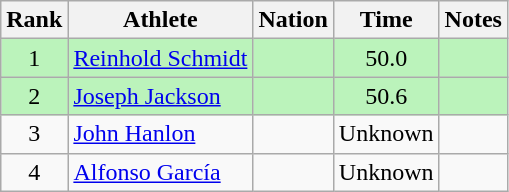<table class="wikitable sortable" style="text-align:center">
<tr>
<th>Rank</th>
<th>Athlete</th>
<th>Nation</th>
<th>Time</th>
<th>Notes</th>
</tr>
<tr bgcolor=bbf3bb>
<td>1</td>
<td align=left><a href='#'>Reinhold Schmidt</a></td>
<td align=left></td>
<td>50.0</td>
<td></td>
</tr>
<tr bgcolor=bbf3bb>
<td>2</td>
<td align=left><a href='#'>Joseph Jackson</a></td>
<td align=left></td>
<td>50.6</td>
<td></td>
</tr>
<tr>
<td>3</td>
<td align=left><a href='#'>John Hanlon</a></td>
<td align=left></td>
<td>Unknown</td>
<td></td>
</tr>
<tr>
<td>4</td>
<td align=left><a href='#'>Alfonso García</a></td>
<td align=left></td>
<td>Unknown</td>
<td></td>
</tr>
</table>
